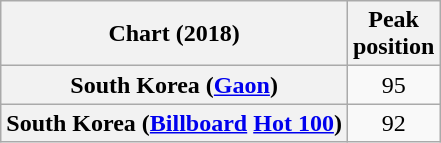<table class="wikitable plainrowheaders sortable" style="text-align:center">
<tr>
<th scope="col">Chart (2018)</th>
<th scope="col">Peak<br>position</th>
</tr>
<tr>
<th scope="row">South Korea (<a href='#'>Gaon</a>)</th>
<td>95</td>
</tr>
<tr>
<th scope="row">South Korea (<a href='#'>Billboard</a> <a href='#'>Hot 100</a>)</th>
<td>92</td>
</tr>
</table>
